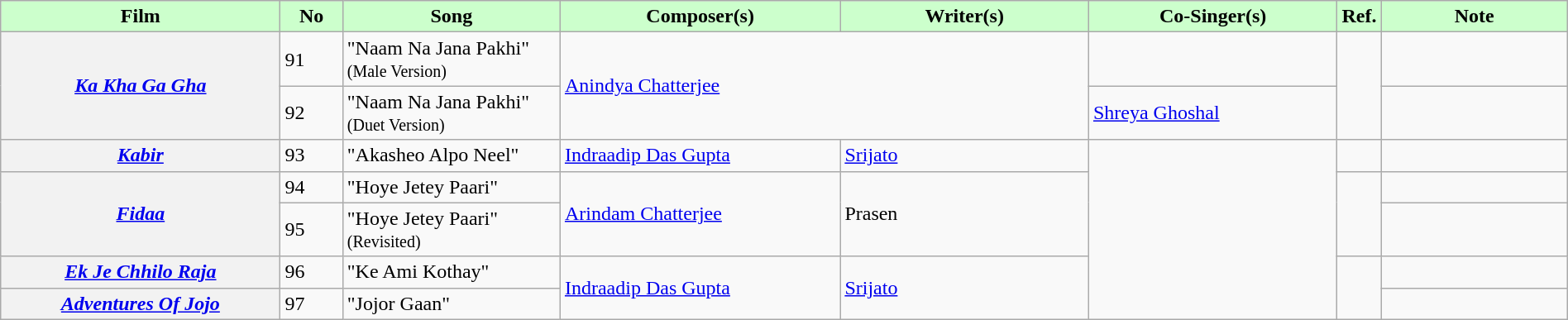<table class="wikitable plainrowheaders" style="width:100%;" textcolor:#000;">
<tr style="background:#cfc; text-align:center;">
<td scope="col" style="width:18%;"><strong>Film</strong></td>
<td scope="col" style="width:4%;"><strong>No</strong></td>
<td scope="col" style="width:14%;"><strong>Song</strong></td>
<td scope="col" style="width:18%;"><strong>Composer(s)</strong></td>
<td scope="col" style="width:16%;"><strong>Writer(s)</strong></td>
<td scope="col" style="width:16%;"><strong>Co-Singer(s)</strong></td>
<td scope="col" style="width:2%;"><strong>Ref.</strong></td>
<td scope="col" style="width:12%;"><strong>Note</strong></td>
</tr>
<tr>
<th rowspan="2" scope="row"><em><a href='#'>Ka Kha Ga Gha</a></em></th>
<td>91</td>
<td>"Naam Na Jana Pakhi"<br><small>(Male Version)</small></td>
<td rowspan="2" colspan="2"><a href='#'>Anindya Chatterjee</a></td>
<td></td>
<td rowspan="2"></td>
<td></td>
</tr>
<tr>
<td>92</td>
<td>"Naam Na Jana Pakhi"<br><small>(Duet Version)</small></td>
<td><a href='#'>Shreya Ghoshal</a></td>
<td></td>
</tr>
<tr>
<th scope="row"><em><a href='#'>Kabir</a></em></th>
<td>93</td>
<td>"Akasheo Alpo Neel"</td>
<td><a href='#'>Indraadip Das Gupta</a></td>
<td><a href='#'>Srijato</a></td>
<td rowspan="5"></td>
<td></td>
<td></td>
</tr>
<tr>
<th rowspan="2" scope="row"><em><a href='#'>Fidaa</a></em></th>
<td>94</td>
<td>"Hoye Jetey Paari"</td>
<td rowspan="2"><a href='#'>Arindam Chatterjee</a></td>
<td rowspan="2">Prasen</td>
<td rowspan="2"></td>
<td></td>
</tr>
<tr>
<td>95</td>
<td>"Hoye Jetey Paari"<br><small>(Revisited)</small></td>
<td></td>
</tr>
<tr>
<th scope="row"><em><a href='#'>Ek Je Chhilo Raja</a></em></th>
<td>96</td>
<td>"Ke Ami Kothay"</td>
<td rowspan="2"><a href='#'>Indraadip Das Gupta</a></td>
<td rowspan="2"><a href='#'>Srijato</a></td>
<td rowspan="2"></td>
<td></td>
</tr>
<tr>
<th scope="row"><em><a href='#'>Adventures Of Jojo</a></em></th>
<td>97</td>
<td>"Jojor Gaan"</td>
<td></td>
</tr>
</table>
